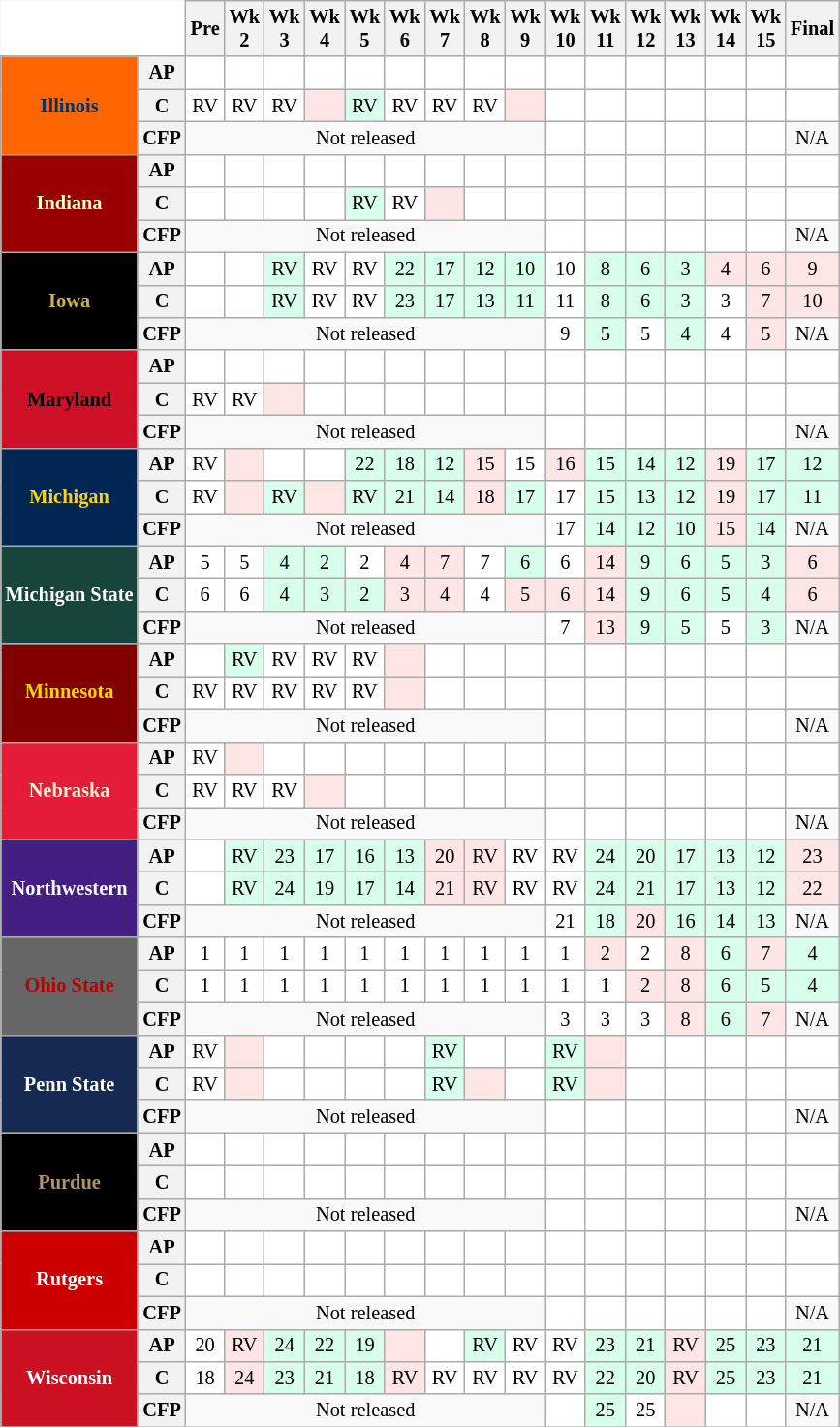<table class="wikitable" style="white-space:nowrap;font-size:85%;">
<tr>
<th colspan=2 style="background:white; border-top-style:hidden; border-left-style:hidden;"> </th>
<th>Pre</th>
<th>Wk<br>2</th>
<th>Wk<br>3</th>
<th>Wk<br>4</th>
<th>Wk<br>5</th>
<th>Wk<br>6</th>
<th>Wk<br>7</th>
<th>Wk<br>8</th>
<th>Wk<br>9</th>
<th>Wk<br>10</th>
<th>Wk<br>11</th>
<th>Wk<br>12</th>
<th>Wk<br>13</th>
<th>Wk<br>14</th>
<th>Wk<br>15</th>
<th>Final</th>
</tr>
<tr style="text-align:center;">
<th rowspan="3" style="background:#f60; color:#036;">Illinois</th>
<th>AP</th>
<td style="background:#FFF;"></td>
<td style="background:#FFF;"></td>
<td style="background:#FFF;"></td>
<td style="background:#FFF;"></td>
<td style="background:#FFF;"></td>
<td style="background:#FFF;"></td>
<td style="background:#FFF;"></td>
<td style="background:#FFF;"></td>
<td style="background:#FFF;"></td>
<td style="background:#FFF;"></td>
<td style="background:#FFF;"></td>
<td style="background:#FFF;"></td>
<td style="background:#FFF;"></td>
<td style="background:#FFF;"></td>
<td style="background:#FFF;"></td>
<td style="background:#FFF;"></td>
</tr>
<tr style="text-align:center;">
<th>C</th>
<td style="background:#FFF;">RV</td>
<td style="background:#FFF;">RV</td>
<td style="background:#FFF;">RV</td>
<td style="background:#ffe6e6;"></td>
<td style="background:#d8ffeb;">RV</td>
<td style="background:#FFF;">RV</td>
<td style="background:#FFF;">RV</td>
<td style="background:#FFF;">RV</td>
<td style="background:#ffe6e6;"></td>
<td style="background:#FFF;"></td>
<td style="background:#FFF;"></td>
<td style="background:#FFF;"></td>
<td style="background:#FFF;"></td>
<td style="background:#FFF;"></td>
<td style="background:#FFF;"></td>
<td style="background:#FFF;"></td>
</tr>
<tr style="text-align:center;">
<th>CFP</th>
<td colspan="9" style="text-align:center;">Not released</td>
<td style="background:#FFF;"></td>
<td style="background:#FFF;"></td>
<td style="background:#FFF;"></td>
<td style="background:#FFF;"></td>
<td style="background:#FFF;"></td>
<td style="background:#FFF;"></td>
<td style="text-align:center;">N/A</td>
</tr>
<tr style="text-align:center;">
<th rowspan="3" style="background:#900; color:#ffc;">Indiana</th>
<th>AP</th>
<td style="background:#FFF;"></td>
<td style="background:#FFF;"></td>
<td style="background:#FFF;"></td>
<td style="background:#FFF;"></td>
<td style="background:#FFF;"></td>
<td style="background:#FFF;"></td>
<td style="background:#FFF;"></td>
<td style="background:#FFF;"></td>
<td style="background:#FFF;"></td>
<td style="background:#FFF;"></td>
<td style="background:#FFF;"></td>
<td style="background:#FFF;"></td>
<td style="background:#FFF;"></td>
<td style="background:#FFF;"></td>
<td style="background:#FFF;"></td>
<td style="background:#FFF;"></td>
</tr>
<tr style="text-align:center;">
<th>C</th>
<td style="background:#FFF;"></td>
<td style="background:#FFF;"></td>
<td style="background:#FFF;"></td>
<td style="background:#FFF;"></td>
<td style="background:#d8ffeb;">RV</td>
<td style="background:#FFF;">RV</td>
<td style="background:#ffe6e6;"></td>
<td style="background:#FFF;"></td>
<td style="background:#FFF;"></td>
<td style="background:#FFF;"></td>
<td style="background:#FFF;"></td>
<td style="background:#FFF;"></td>
<td style="background:#FFF;"></td>
<td style="background:#FFF;"></td>
<td style="background:#FFF;"></td>
<td style="background:#FFF;"></td>
</tr>
<tr style="text-align:center;">
<th>CFP</th>
<td colspan="9" style="text-align:center;">Not released</td>
<td style="background:#FFF;"></td>
<td style="background:#FFF;"></td>
<td style="background:#FFF;"></td>
<td style="background:#FFF;"></td>
<td style="background:#FFF;"></td>
<td style="background:#FFF;"></td>
<td style="text-align:center;">N/A</td>
</tr>
<tr style="text-align:center;">
<th rowspan="3" style="background:#000; color:#cfb53b;">Iowa</th>
<th>AP</th>
<td style="background:#FFF;"></td>
<td style="background:#FFF;"></td>
<td style="background:#d8ffeb;">RV</td>
<td style="background:#FFF;">RV</td>
<td style="background:#FFF;">RV</td>
<td style="background:#d8ffeb;">22</td>
<td style="background:#d8ffeb;">17</td>
<td style="background:#d8ffeb;">12</td>
<td style="background:#d8ffeb;">10</td>
<td style="background:#FFF;">10</td>
<td style="background:#d8ffeb;">8</td>
<td style="background:#d8ffeb;">6</td>
<td style="background:#d8ffeb;">3</td>
<td style="background:#ffe6e6;">4</td>
<td style="background:#ffe6e6;">6</td>
<td style="background:#ffe6e6;">9</td>
</tr>
<tr style="text-align:center;">
<th>C</th>
<td style="background:#FFF;"></td>
<td style="background:#FFF;"></td>
<td style="background:#d8ffeb;">RV</td>
<td style="background:#FFF;">RV</td>
<td style="background:#FFF;">RV</td>
<td style="background:#d8ffeb;">23</td>
<td style="background:#d8ffeb;">17</td>
<td style="background:#d8ffeb;">13</td>
<td style="background:#d8ffeb;">11</td>
<td style="background:#FFF;">11</td>
<td style="background:#d8ffeb;">8</td>
<td style="background:#d8ffeb;">6</td>
<td style="background:#d8ffeb;">3</td>
<td style="background:#FFF;">3</td>
<td style="background:#ffe6e6;">7</td>
<td style="background:#ffe6e6;">10</td>
</tr>
<tr style="text-align:center;">
<th>CFP</th>
<td colspan="9" style="text-align:center;">Not released</td>
<td style="background:#FFF;">9</td>
<td style="background:#d8ffeb;">5</td>
<td style="background:#FFF;">5</td>
<td style="background:#d8ffeb;">4</td>
<td style="background:#FFF;">4</td>
<td style="background:#ffe6e6;">5</td>
<td style="text-align:center;">N/A</td>
</tr>
<tr style="text-align:center;">
<th rowspan="3" style="background:#ce1126; color:#000;">Maryland</th>
<th>AP</th>
<td style="background:#FFF;"></td>
<td style="background:#FFF;"></td>
<td style="background:#FFF;"></td>
<td style="background:#FFF;"></td>
<td style="background:#FFF;"></td>
<td style="background:#FFF;"></td>
<td style="background:#FFF;"></td>
<td style="background:#FFF;"></td>
<td style="background:#FFF;"></td>
<td style="background:#FFF;"></td>
<td style="background:#FFF;"></td>
<td style="background:#FFF;"></td>
<td style="background:#FFF;"></td>
<td style="background:#FFF;"></td>
<td style="background:#FFF;"></td>
<td style="background:#FFF;"></td>
</tr>
<tr style="text-align:center;">
<th>C</th>
<td style="background:#FFF;">RV</td>
<td style="background:#FFF;">RV</td>
<td style="background:#ffe6e6;"></td>
<td style="background:#FFF;"></td>
<td style="background:#FFF;"></td>
<td style="background:#FFF;"></td>
<td style="background:#FFF;"></td>
<td style="background:#FFF;"></td>
<td style="background:#FFF;"></td>
<td style="background:#FFF;"></td>
<td style="background:#FFF;"></td>
<td style="background:#FFF;"></td>
<td style="background:#FFF;"></td>
<td style="background:#FFF;"></td>
<td style="background:#FFF;"></td>
<td style="background:#FFF;"></td>
</tr>
<tr style="text-align:center;">
<th>CFP</th>
<td colspan="9" style="text-align:center;">Not released</td>
<td style="background:#FFF;"></td>
<td style="background:#FFF;"></td>
<td style="background:#FFF;"></td>
<td style="background:#FFF;"></td>
<td style="background:#FFF;"></td>
<td style="background:#FFF;"></td>
<td style="text-align:center;">N/A</td>
</tr>
<tr style="text-align:center;">
<th rowspan=3 style="background:#002654; color:#FCD116;">Michigan</th>
<th>AP</th>
<td style="background:#FFF;">RV</td>
<td style="background:#ffe6e6;"></td>
<td style="background:#FFF;"></td>
<td style="background:#FFF;"></td>
<td style="background:#d8ffeb;">22</td>
<td style="background:#d8ffeb;">18</td>
<td style="background:#d8ffeb;">12</td>
<td style="background:#ffe6e6;">15</td>
<td style="background:#FFF;">15</td>
<td style="background:#ffe6e6;">16</td>
<td style="background:#d8ffeb;">15</td>
<td style="background:#d8ffeb;">14</td>
<td style="background:#d8ffeb;">12</td>
<td style="background:#ffe6e6;">19</td>
<td style="background:#d8ffeb;">17</td>
<td style="background:#d8ffeb;">12</td>
</tr>
<tr style="text-align:center;">
<th>C</th>
<td style="background:#FFF;">RV</td>
<td style="background:#ffe6e6;"></td>
<td style="background:#d8ffeb;">RV</td>
<td style="background:#ffe6e6;"></td>
<td style="background:#d8ffeb;">RV</td>
<td style="background:#d8ffeb;">21</td>
<td style="background:#d8ffeb;">14</td>
<td style="background:#ffe6e6;">18</td>
<td style="background:#d8ffeb;">17</td>
<td style="background:#FFF;">17</td>
<td style="background:#d8ffeb;">15</td>
<td style="background:#d8ffeb;">13</td>
<td style="background:#d8ffeb;">12</td>
<td style="background:#ffe6e6;">19</td>
<td style="background:#d8ffeb;">17</td>
<td style="background:#d8ffeb;">11</td>
</tr>
<tr style="text-align:center;">
<th>CFP</th>
<td colspan="9" style="text-align:center;">Not released</td>
<td style="background:#FFF;">17</td>
<td style="background:#d8ffeb;">14</td>
<td style="background:#d8ffeb;">12</td>
<td style="background:#d8ffeb;">10</td>
<td style="background:#ffe6e6;">15</td>
<td style="background:#d8ffeb;">14</td>
<td style="text-align:center;">N/A</td>
</tr>
<tr style="text-align:center;">
<th rowspan="3" style="background:#18453b; color:#fff;">Michigan State</th>
<th>AP</th>
<td style="background:#FFF;">5</td>
<td style="background:#FFF;">5</td>
<td style="background:#d8ffeb;">4</td>
<td style="background:#d8ffeb;">2</td>
<td style="background:#FFF;">2</td>
<td style="background:#ffe6e6;">4</td>
<td style="background:#ffe6e6;">7</td>
<td style="background:#FFF;">7</td>
<td style="background:#d8ffeb;">6</td>
<td style="background:#FFF;">6</td>
<td style="background:#ffe6e6;">14</td>
<td style="background:#d8ffeb;">9</td>
<td style="background:#d8ffeb;">6</td>
<td style="background:#d8ffeb;">5</td>
<td style="background:#d8ffeb;">3</td>
<td style="background:#ffe6e6;">6</td>
</tr>
<tr style="text-align:center;">
<th>C</th>
<td style="background:#FFF;">6</td>
<td style="background:#FFF;">6</td>
<td style="background:#d8ffeb;">4</td>
<td style="background:#d8ffeb;">3</td>
<td style="background:#d8ffeb;">2</td>
<td style="background:#ffe6e6;">3</td>
<td style="background:#ffe6e6;">4</td>
<td style="background:#FFF;">4</td>
<td style="background:#ffe6e6;">5</td>
<td style="background:#ffe6e6;">6</td>
<td style="background:#ffe6e6;">14</td>
<td style="background:#d8ffeb;">9</td>
<td style="background:#d8ffeb;">6</td>
<td style="background:#d8ffeb;">5</td>
<td style="background:#d8ffeb;">4</td>
<td style="background:#ffe6e6;">6</td>
</tr>
<tr style="text-align:center;">
<th>CFP</th>
<td colspan="9" style="text-align:center;">Not released</td>
<td style="background:#FFF;">7</td>
<td style="background:#ffe6e6;">13</td>
<td style="background:#d8ffeb;">9</td>
<td style="background:#d8ffeb;">5</td>
<td style="background:#FFF;">5</td>
<td style="background:#d8ffeb;">3</td>
<td style="text-align:center;">N/A</td>
</tr>
<tr style="text-align:center;">
<th rowspan="3" style="background:maroon; color:gold;">Minnesota</th>
<th>AP</th>
<td style="background:#FFF;"></td>
<td style="background:#d8ffeb;">RV</td>
<td style="background:#FFF;">RV</td>
<td style="background:#FFF;">RV</td>
<td style="background:#FFF;">RV</td>
<td style="background:#ffe6e6;"></td>
<td style="background:#FFF;"></td>
<td style="background:#FFF;"></td>
<td style="background:#FFF;"></td>
<td style="background:#FFF;"></td>
<td style="background:#FFF;"></td>
<td style="background:#FFF;"></td>
<td style="background:#FFF;"></td>
<td style="background:#FFF;"></td>
<td style="background:#FFF;"></td>
<td style="background:#FFF;"></td>
</tr>
<tr style="text-align:center;">
<th>C</th>
<td style="background:#FFF;">RV</td>
<td style="background:#FFF;">RV</td>
<td style="background:#FFF;">RV</td>
<td style="background:#FFF;">RV</td>
<td style="background:#FFF;">RV</td>
<td style="background:#ffe6e6;"></td>
<td style="background:#FFF;"></td>
<td style="background:#FFF;"></td>
<td style="background:#FFF;"></td>
<td style="background:#FFF;"></td>
<td style="background:#FFF;"></td>
<td style="background:#FFF;"></td>
<td style="background:#FFF;"></td>
<td style="background:#FFF;"></td>
<td style="background:#FFF;"></td>
<td style="background:#FFF;"></td>
</tr>
<tr style="text-align:center;">
<th>CFP</th>
<td colspan="9" style="text-align:center;">Not released</td>
<td style="background:#FFF;"></td>
<td style="background:#FFF;"></td>
<td style="background:#FFF;"></td>
<td style="background:#FFF;"></td>
<td style="background:#FFF;"></td>
<td style="background:#FFF;"></td>
<td style="text-align:center;">N/A</td>
</tr>
<tr style="text-align:center;">
<th rowspan=3 style="background:#E41C38; color:#FDF2D9;">Nebraska</th>
<th>AP</th>
<td style="background:#FFF;">RV</td>
<td style="background:#ffe6e6;"></td>
<td style="background:#FFF;"></td>
<td style="background:#FFF;"></td>
<td style="background:#FFF;"></td>
<td style="background:#FFF;"></td>
<td style="background:#FFF;"></td>
<td style="background:#FFF;"></td>
<td style="background:#FFF;"></td>
<td style="background:#FFF;"></td>
<td style="background:#FFF;"></td>
<td style="background:#FFF;"></td>
<td style="background:#FFF;"></td>
<td style="background:#FFF;"></td>
<td style="background:#FFF;"></td>
<td style="background:#FFF;"></td>
</tr>
<tr style="text-align:center;">
<th>C</th>
<td style="background:#FFF;">RV</td>
<td style="background:#FFF;">RV</td>
<td style="background:#FFF;">RV</td>
<td style="background:#ffe6e6;"></td>
<td style="background:#FFF;"></td>
<td style="background:#FFF;"></td>
<td style="background:#FFF;"></td>
<td style="background:#FFF;"></td>
<td style="background:#FFF;"></td>
<td style="background:#FFF;"></td>
<td style="background:#FFF;"></td>
<td style="background:#FFF;"></td>
<td style="background:#FFF;"></td>
<td style="background:#FFF;"></td>
<td style="background:#FFF;"></td>
<td style="background:#FFF;"></td>
</tr>
<tr style="text-align:center;">
<th>CFP</th>
<td colspan="9" style="text-align:center;">Not released</td>
<td style="background:#FFF;"></td>
<td style="background:#FFF;"></td>
<td style="background:#FFF;"></td>
<td style="background:#FFF;"></td>
<td style="background:#FFF;"></td>
<td style="background:#FFF;"></td>
<td style="text-align:center;">N/A</td>
</tr>
<tr style="text-align:center;">
<th rowspan="3" style="background:#431f81; color:#fff;">Northwestern</th>
<th>AP</th>
<td style="background:#FFF;"></td>
<td style="background:#d8ffeb;">RV</td>
<td style="background:#d8ffeb;">23</td>
<td style="background:#d8ffeb;">17</td>
<td style="background:#d8ffeb;">16</td>
<td style="background:#d8ffeb;">13</td>
<td style="background:#ffe6e6;">20</td>
<td style="background:#ffe6e6;">RV</td>
<td style="background:#FFF;">RV</td>
<td style="background:#FFF;">RV</td>
<td style="background:#d8ffeb;">24</td>
<td style="background:#d8ffeb;">20</td>
<td style="background:#d8ffeb;">17</td>
<td style="background:#d8ffeb;">13</td>
<td style="background:#d8ffeb;">12</td>
<td style="background:#ffe6e6;">23</td>
</tr>
<tr style="text-align:center;">
<th>C</th>
<td style="background:#FFF;"></td>
<td style="background:#d8ffeb;">RV</td>
<td style="background:#d8ffeb;">24</td>
<td style="background:#d8ffeb;">19</td>
<td style="background:#d8ffeb;">17</td>
<td style="background:#d8ffeb;">14</td>
<td style="background:#ffe6e6;">21</td>
<td style="background:#ffe6e6;">RV</td>
<td style="background:#FFF;">RV</td>
<td style="background:#FFF;">RV</td>
<td style="background:#d8ffeb;">24</td>
<td style="background:#d8ffeb;">21</td>
<td style="background:#d8ffeb;">17</td>
<td style="background:#d8ffeb;">13</td>
<td style="background:#d8ffeb;">12</td>
<td style="background:#ffe6e6;">22</td>
</tr>
<tr style="text-align:center;">
<th>CFP</th>
<td colspan="9" style="text-align:center;">Not released</td>
<td style="background:#FFF;">21</td>
<td style="background:#d8ffeb;">18</td>
<td style="background:#ffe6e6;">20</td>
<td style="background:#d8ffeb;">16</td>
<td style="background:#d8ffeb;">14</td>
<td style="background:#d8ffeb;">13</td>
<td style="text-align:center;">N/A</td>
</tr>
<tr style="text-align:center;">
<th rowspan="3" style="background:#666; color:#b00;">Ohio State</th>
<th>AP</th>
<td style="background:#FFF;">1</td>
<td style="background:#FFF;">1</td>
<td style="background:#FFF;">1</td>
<td style="background:#FFF;">1</td>
<td style="background:#FFF;">1</td>
<td style="background:#FFF;">1</td>
<td style="background:#FFF;">1</td>
<td style="background:#FFF;">1</td>
<td style="background:#FFF;">1</td>
<td style="background:#FFF;">1</td>
<td style="background:#ffe6e6;">2</td>
<td style="background:#FFF;">2</td>
<td style="background:#ffe6e6;">8</td>
<td style="background:#d8ffeb;">6</td>
<td style="background:#ffe6e6;">7</td>
<td style="background:#d8ffeb;">4</td>
</tr>
<tr style="text-align:center;">
<th>C</th>
<td style="background:#FFF;">1</td>
<td style="background:#FFF;">1</td>
<td style="background:#FFF;">1</td>
<td style="background:#FFF;">1</td>
<td style="background:#FFF;">1</td>
<td style="background:#FFF;">1</td>
<td style="background:#FFF;">1</td>
<td style="background:#FFF;">1</td>
<td style="background:#FFF;">1</td>
<td style="background:#FFF;">1</td>
<td style="background:#FFF;">1</td>
<td style="background:#ffe6e6;">2</td>
<td style="background:#ffe6e6;">8</td>
<td style="background:#d8ffeb;">6</td>
<td style="background:#d8ffeb;">5</td>
<td style="background:#d8ffeb;">4</td>
</tr>
<tr style="text-align:center;">
<th>CFP</th>
<td colspan="9" style="text-align:center;">Not released</td>
<td style="background:#FFF;">3</td>
<td style="background:#FFF;">3</td>
<td style="background:#FFF;">3</td>
<td style="background:#ffe6e6;">8</td>
<td style="background:#d8ffeb;">6</td>
<td style="background:#ffe6e6;">7</td>
<td style="text-align:center;">N/A</td>
</tr>
<tr style="text-align:center;">
<th rowspan="3" style="background:#162952; color:#fff;">Penn State</th>
<th>AP</th>
<td style="background:#FFF;">RV</td>
<td style="background:#ffe6e6;"></td>
<td style="background:#FFF;"></td>
<td style="background:#FFF;"></td>
<td style="background:#FFF;"></td>
<td style="background:#FFF;"></td>
<td style="background:#d8ffeb;">RV</td>
<td style="background:#FFF;"></td>
<td style="background:#FFF;"></td>
<td style="background:#d8ffeb;">RV</td>
<td style="background:#ffe6e6;"></td>
<td style="background:#FFF;"></td>
<td style="background:#FFF;"></td>
<td style="background:#FFF;"></td>
<td style="background:#FFF;"></td>
<td style="background:#FFF;"></td>
</tr>
<tr style="text-align:center;">
<th>C</th>
<td style="background:#FFF;">RV</td>
<td style="background:#ffe6e6;"></td>
<td style="background:#FFF;"></td>
<td style="background:#FFF;"></td>
<td style="background:#FFF;"></td>
<td style="background:#FFF;"></td>
<td style="background:#d8ffeb;">RV</td>
<td style="background:#ffe6e6;"></td>
<td style="background:#FFF;"></td>
<td style="background:#d8ffeb;">RV</td>
<td style="background:#ffe6e6;"></td>
<td style="background:#FFF;"></td>
<td style="background:#FFF;"></td>
<td style="background:#FFF;"></td>
<td style="background:#FFF;"></td>
<td style="background:#FFF;"></td>
</tr>
<tr style="text-align:center;">
<th>CFP</th>
<td colspan="9" style="text-align:center;">Not released</td>
<td style="background:#FFF;"></td>
<td style="background:#FFF;"></td>
<td style="background:#FFF;"></td>
<td style="background:#FFF;"></td>
<td style="background:#FFF;"></td>
<td style="background:#FFF;"></td>
<td style="text-align:center;">N/A</td>
</tr>
<tr style="text-align:center;">
<th rowspan="3" style="background:#000; color:#b1946c;">Purdue</th>
<th>AP</th>
<td style="background:#FFF;"></td>
<td style="background:#FFF;"></td>
<td style="background:#FFF;"></td>
<td style="background:#FFF;"></td>
<td style="background:#FFF;"></td>
<td style="background:#FFF;"></td>
<td style="background:#FFF;"></td>
<td style="background:#FFF;"></td>
<td style="background:#FFF;"></td>
<td style="background:#FFF;"></td>
<td style="background:#FFF;"></td>
<td style="background:#FFF;"></td>
<td style="background:#FFF;"></td>
<td style="background:#FFF;"></td>
<td style="background:#FFF;"></td>
<td style="background:#FFF;"></td>
</tr>
<tr style="text-align:center;">
<th>C</th>
<td style="background:#FFF;"></td>
<td style="background:#FFF;"></td>
<td style="background:#FFF;"></td>
<td style="background:#FFF;"></td>
<td style="background:#FFF;"></td>
<td style="background:#FFF;"></td>
<td style="background:#FFF;"></td>
<td style="background:#FFF;"></td>
<td style="background:#FFF;"></td>
<td style="background:#FFF;"></td>
<td style="background:#FFF;"></td>
<td style="background:#FFF;"></td>
<td style="background:#FFF;"></td>
<td style="background:#FFF;"></td>
<td style="background:#FFF;"></td>
<td style="background:#FFF;"></td>
</tr>
<tr style="text-align:center;">
<th>CFP</th>
<td colspan="9" style="text-align:center;">Not released</td>
<td style="background:#FFF;"></td>
<td style="background:#FFF;"></td>
<td style="background:#FFF;"></td>
<td style="background:#FFF;"></td>
<td style="background:#FFF;"></td>
<td style="background:#FFF;"></td>
<td style="text-align:center;">N/A</td>
</tr>
<tr style="text-align:center;">
<th rowspan="3" style="background:#c00; color:#fff;"><strong>Rutgers</strong></th>
<th>AP</th>
<td style="background:#FFF;"></td>
<td style="background:#FFF;"></td>
<td style="background:#FFF;"></td>
<td style="background:#FFF;"></td>
<td style="background:#FFF;"></td>
<td style="background:#FFF;"></td>
<td style="background:#FFF;"></td>
<td style="background:#FFF;"></td>
<td style="background:#FFF;"></td>
<td style="background:#FFF;"></td>
<td style="background:#FFF;"></td>
<td style="background:#FFF;"></td>
<td style="background:#FFF;"></td>
<td style="background:#FFF;"></td>
<td style="background:#FFF;"></td>
<td style="background:#FFF;"></td>
</tr>
<tr style="text-align:center;">
<th>C</th>
<td style="background:#FFF;"></td>
<td style="background:#FFF;"></td>
<td style="background:#FFF;"></td>
<td style="background:#FFF;"></td>
<td style="background:#FFF;"></td>
<td style="background:#FFF;"></td>
<td style="background:#FFF;"></td>
<td style="background:#FFF;"></td>
<td style="background:#FFF;"></td>
<td style="background:#FFF;"></td>
<td style="background:#FFF;"></td>
<td style="background:#FFF;"></td>
<td style="background:#FFF;"></td>
<td style="background:#FFF;"></td>
<td style="background:#FFF;"></td>
<td style="background:#FFF;"></td>
</tr>
<tr style="text-align:center;">
<th>CFP</th>
<td colspan="9" style="text-align:center;">Not released</td>
<td style="background:#FFF;"></td>
<td style="background:#FFF;"></td>
<td style="background:#FFF;"></td>
<td style="background:#FFF;"></td>
<td style="background:#FFF;"></td>
<td style="background:#FFF;"></td>
<td style="text-align:center;">N/A</td>
</tr>
<tr style="text-align:center;">
<th rowspan="3" style="background:#c12; color:#fff;">Wisconsin</th>
<th>AP</th>
<td style="background:#FFF;">20</td>
<td style="background:#ffe6e6;">RV</td>
<td style="background:#d8ffeb;">24</td>
<td style="background:#d8ffeb;">22</td>
<td style="background:#d8ffeb;">19</td>
<td style="background:#ffe6e6;"></td>
<td style="background:#FFF;"></td>
<td style="background:#d8ffeb;">RV</td>
<td style="background:#FFF;">RV</td>
<td style="background:#FFF;">RV</td>
<td style="background:#d8ffeb;">23</td>
<td style="background:#d8ffeb;">21</td>
<td style="background:#ffe6e6;">RV</td>
<td style="background:#d8ffeb;">25</td>
<td style="background:#d8ffeb;">23</td>
<td style="background:#d8ffeb;">21</td>
</tr>
<tr style="text-align:center;">
<th>C</th>
<td style="background:#FFF;">18</td>
<td style="background:#ffe6e6;">24</td>
<td style="background:#d8ffeb;">23</td>
<td style="background:#d8ffeb;">21</td>
<td style="background:#d8ffeb;">18</td>
<td style="background:#ffe6e6;">RV</td>
<td style="background:#FFF;">RV</td>
<td style="background:#FFF;">RV</td>
<td style="background:#FFF;">RV</td>
<td style="background:#FFF;">RV</td>
<td style="background:#d8ffeb;">22</td>
<td style="background:#d8ffeb;">20</td>
<td style="background:#ffe6e6;">RV</td>
<td style="background:#d8ffeb;">25</td>
<td style="background:#d8ffeb;">23</td>
<td style="background:#d8ffeb;">21</td>
</tr>
<tr style="text-align:center;">
<th>CFP</th>
<td colspan="9" style="text-align:center;">Not released</td>
<td style="background:#FFF;"></td>
<td style="background:#d8ffeb;">25</td>
<td style="background:#FFF;">25</td>
<td style="background:#ffe6e6;"></td>
<td style="background:#FFF;"></td>
<td style="background:#FFF;"></td>
<td style="text-align:center;">N/A</td>
</tr>
</table>
